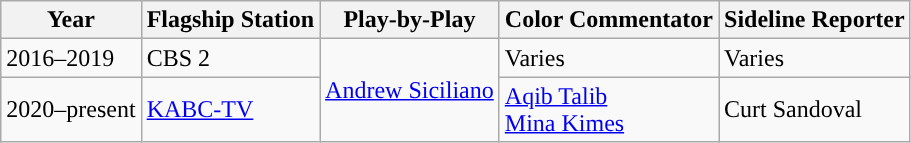<table class="wikitable">
<tr>
<th>Year</th>
<th>Flagship Station</th>
<th>Play-by-Play</th>
<th>Color Commentator</th>
<th>Sideline Reporter</th>
</tr>
<tr>
<td>2016–2019</td>
<td>CBS 2</td>
<td rowspan=2><a href='#'>Andrew Siciliano</a></td>
<td>Varies</td>
<td>Varies</td>
</tr>
<tr>
<td>2020–present</td>
<td><a href='#'>KABC-TV</a></td>
<td><a href='#'>Aqib Talib</a><br><a href='#'>Mina Kimes</a></td>
<td>Curt Sandoval</td>
</tr>
</table>
